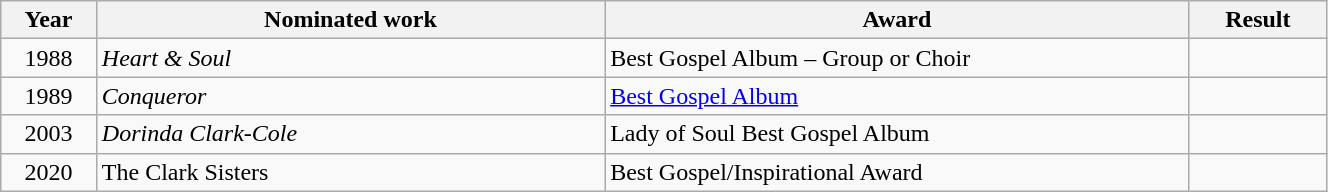<table class="wikitable" style="width:70%;">
<tr>
<th style="width:3%;">Year</th>
<th style="width:20%;">Nominated work</th>
<th style="width:23%;">Award</th>
<th style="width:5%;">Result</th>
</tr>
<tr>
<td align="center">1988</td>
<td><em>Heart & Soul</em></td>
<td>Best Gospel Album – Group or Choir</td>
<td></td>
</tr>
<tr>
<td align="center">1989</td>
<td><em>Conqueror</em></td>
<td><a href='#'>Best Gospel Album</a></td>
<td></td>
</tr>
<tr>
<td align="center">2003</td>
<td><em>Dorinda Clark-Cole</em></td>
<td>Lady of Soul Best Gospel Album</td>
<td></td>
</tr>
<tr>
<td align="center">2020</td>
<td>The Clark Sisters</td>
<td>Best Gospel/Inspirational Award </td>
<td></td>
</tr>
</table>
